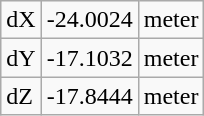<table class="wikitable">
<tr>
<td>dX</td>
<td>-24.0024</td>
<td>meter</td>
</tr>
<tr>
<td>dY</td>
<td>-17.1032</td>
<td>meter</td>
</tr>
<tr>
<td>dZ</td>
<td>-17.8444</td>
<td>meter</td>
</tr>
</table>
